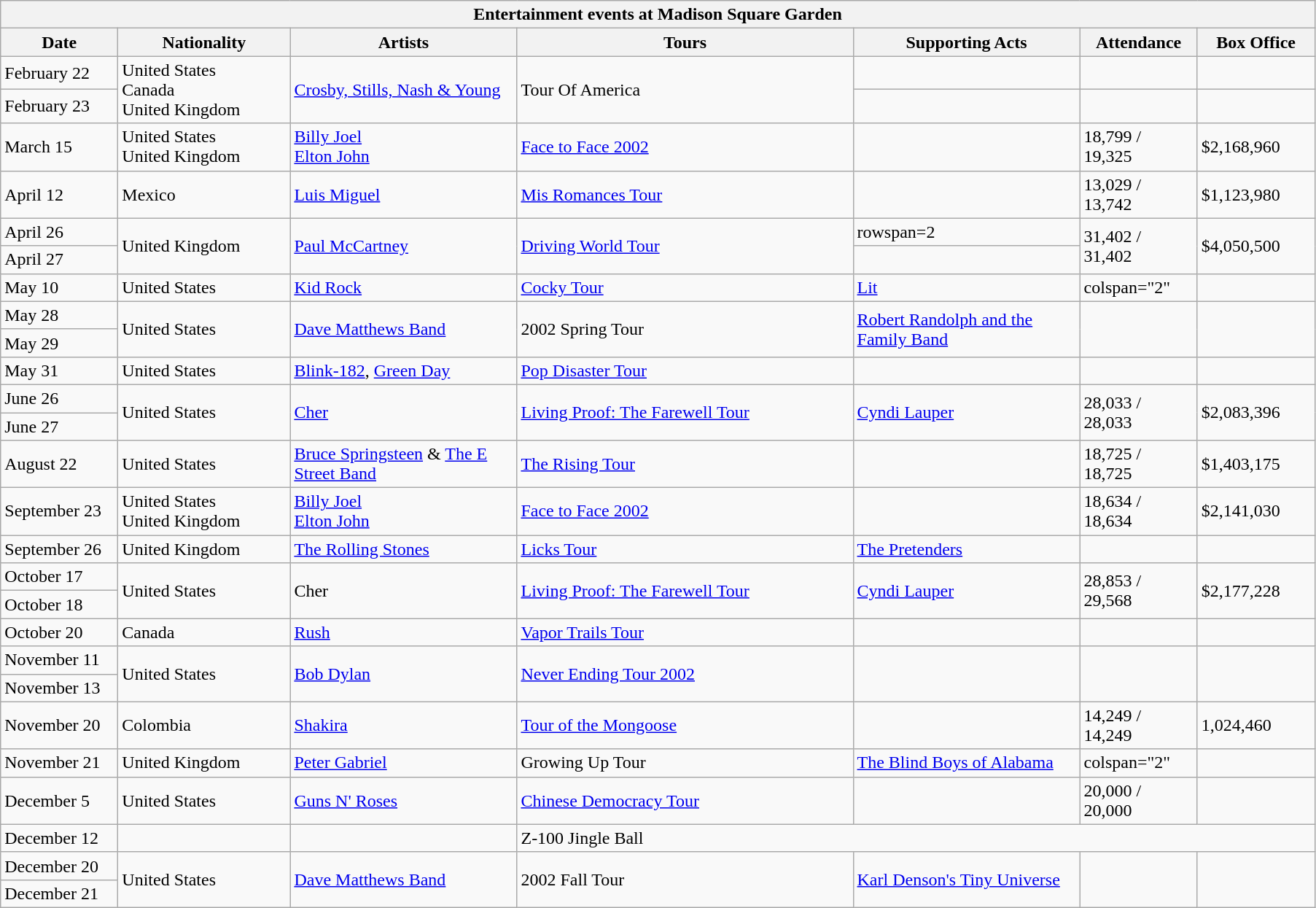<table class="wikitable">
<tr>
<th colspan="7">Entertainment events at Madison Square Garden</th>
</tr>
<tr>
<th width=100>Date</th>
<th width=150>Nationality</th>
<th width=200>Artists</th>
<th width=300>Tours</th>
<th width=200>Supporting Acts</th>
<th width=100>Attendance</th>
<th width=100>Box Office</th>
</tr>
<tr>
<td>February 22</td>
<td rowspan="2">United States<br>Canada<br>United Kingdom</td>
<td rowspan="2"><a href='#'>Crosby, Stills, Nash & Young</a></td>
<td rowspan="2">Tour Of America</td>
<td></td>
<td></td>
<td></td>
</tr>
<tr>
<td>February 23</td>
<td></td>
<td></td>
<td></td>
</tr>
<tr>
<td>March 15</td>
<td>United States<br>United Kingdom</td>
<td><a href='#'>Billy Joel</a><br><a href='#'>Elton John</a></td>
<td><a href='#'>Face to Face 2002</a></td>
<td></td>
<td>18,799 / 19,325</td>
<td>$2,168,960</td>
</tr>
<tr>
<td>April 12</td>
<td>Mexico</td>
<td><a href='#'>Luis Miguel</a></td>
<td><a href='#'>Mis Romances Tour</a></td>
<td></td>
<td>13,029 / 13,742</td>
<td>$1,123,980</td>
</tr>
<tr>
<td>April 26</td>
<td rowspan=2>United Kingdom</td>
<td rowspan=2><a href='#'>Paul McCartney</a></td>
<td rowspan=2><a href='#'>Driving World Tour</a></td>
<td>rowspan=2</td>
<td rowspan=2>31,402 / 31,402</td>
<td rowspan=2>$4,050,500</td>
</tr>
<tr>
<td>April 27</td>
</tr>
<tr>
<td>May 10</td>
<td>United States</td>
<td><a href='#'>Kid Rock</a></td>
<td><a href='#'>Cocky Tour</a></td>
<td><a href='#'>Lit</a></td>
<td>colspan="2" </td>
</tr>
<tr>
<td>May 28</td>
<td rowspan="2">United States</td>
<td rowspan="2"><a href='#'>Dave Matthews Band</a></td>
<td rowspan="2">2002 Spring Tour</td>
<td rowspan="2"><a href='#'>Robert Randolph and the Family Band</a></td>
<td rowspan="2"></td>
<td rowspan="2"></td>
</tr>
<tr>
<td>May 29</td>
</tr>
<tr>
<td>May 31</td>
<td>United States</td>
<td><a href='#'>Blink-182</a>, <a href='#'>Green Day</a></td>
<td><a href='#'>Pop Disaster Tour</a></td>
<td></td>
<td></td>
<td></td>
</tr>
<tr>
<td>June 26</td>
<td rowspan="2">United States</td>
<td rowspan="2"><a href='#'>Cher</a></td>
<td rowspan="2"><a href='#'>Living Proof: The Farewell Tour</a></td>
<td rowspan="2"><a href='#'>Cyndi Lauper</a></td>
<td rowspan="2">28,033 / 28,033</td>
<td rowspan="2">$2,083,396</td>
</tr>
<tr>
<td>June 27</td>
</tr>
<tr>
<td>August 22</td>
<td>United States</td>
<td><a href='#'>Bruce Springsteen</a> & <a href='#'>The E Street Band</a></td>
<td><a href='#'>The Rising Tour</a></td>
<td></td>
<td>18,725 / 18,725</td>
<td>$1,403,175</td>
</tr>
<tr>
<td>September 23</td>
<td>United States<br>United Kingdom</td>
<td><a href='#'>Billy Joel</a><br><a href='#'>Elton John</a></td>
<td><a href='#'>Face to Face 2002</a></td>
<td></td>
<td>18,634 / 18,634</td>
<td>$2,141,030</td>
</tr>
<tr>
<td>September 26</td>
<td>United Kingdom</td>
<td><a href='#'>The Rolling Stones</a></td>
<td><a href='#'>Licks Tour</a></td>
<td><a href='#'>The Pretenders</a></td>
<td></td>
<td></td>
</tr>
<tr>
<td>October 17</td>
<td rowspan="2">United States</td>
<td rowspan="2">Cher</td>
<td rowspan="2"><a href='#'>Living Proof: The Farewell Tour</a></td>
<td rowspan="2"><a href='#'>Cyndi Lauper</a></td>
<td rowspan="2">28,853 / 29,568</td>
<td rowspan="2">$2,177,228</td>
</tr>
<tr>
<td>October 18</td>
</tr>
<tr>
<td>October 20</td>
<td>Canada</td>
<td><a href='#'>Rush</a></td>
<td><a href='#'>Vapor Trails Tour</a></td>
<td></td>
<td></td>
<td></td>
</tr>
<tr>
<td>November 11</td>
<td rowspan=2>United States</td>
<td rowspan=2><a href='#'>Bob Dylan</a></td>
<td rowspan=2><a href='#'>Never Ending Tour 2002</a></td>
<td rowspan=2></td>
<td rowspan=2></td>
<td rowspan=2></td>
</tr>
<tr>
<td>November 13</td>
</tr>
<tr>
<td>November 20</td>
<td>Colombia</td>
<td><a href='#'>Shakira</a></td>
<td><a href='#'>Tour of the Mongoose</a></td>
<td></td>
<td>14,249 / 14,249</td>
<td>1,024,460</td>
</tr>
<tr>
<td>November 21</td>
<td>United Kingdom</td>
<td><a href='#'>Peter Gabriel</a></td>
<td>Growing Up Tour</td>
<td><a href='#'>The Blind Boys of Alabama</a></td>
<td>colspan="2" </td>
</tr>
<tr>
<td>December 5</td>
<td>United States</td>
<td><a href='#'>Guns N' Roses</a></td>
<td><a href='#'>Chinese Democracy Tour</a></td>
<td></td>
<td>20,000 / 20,000</td>
<td></td>
</tr>
<tr>
<td>December 12</td>
<td></td>
<td></td>
<td colspan="4">Z-100 Jingle Ball</td>
</tr>
<tr>
<td>December 20</td>
<td rowspan="2">United States</td>
<td rowspan="2"><a href='#'>Dave Matthews Band</a></td>
<td rowspan="2">2002 Fall Tour</td>
<td rowspan="2"><a href='#'>Karl Denson's Tiny Universe</a></td>
<td rowspan="2"></td>
<td rowspan="2"></td>
</tr>
<tr>
<td>December 21</td>
</tr>
</table>
